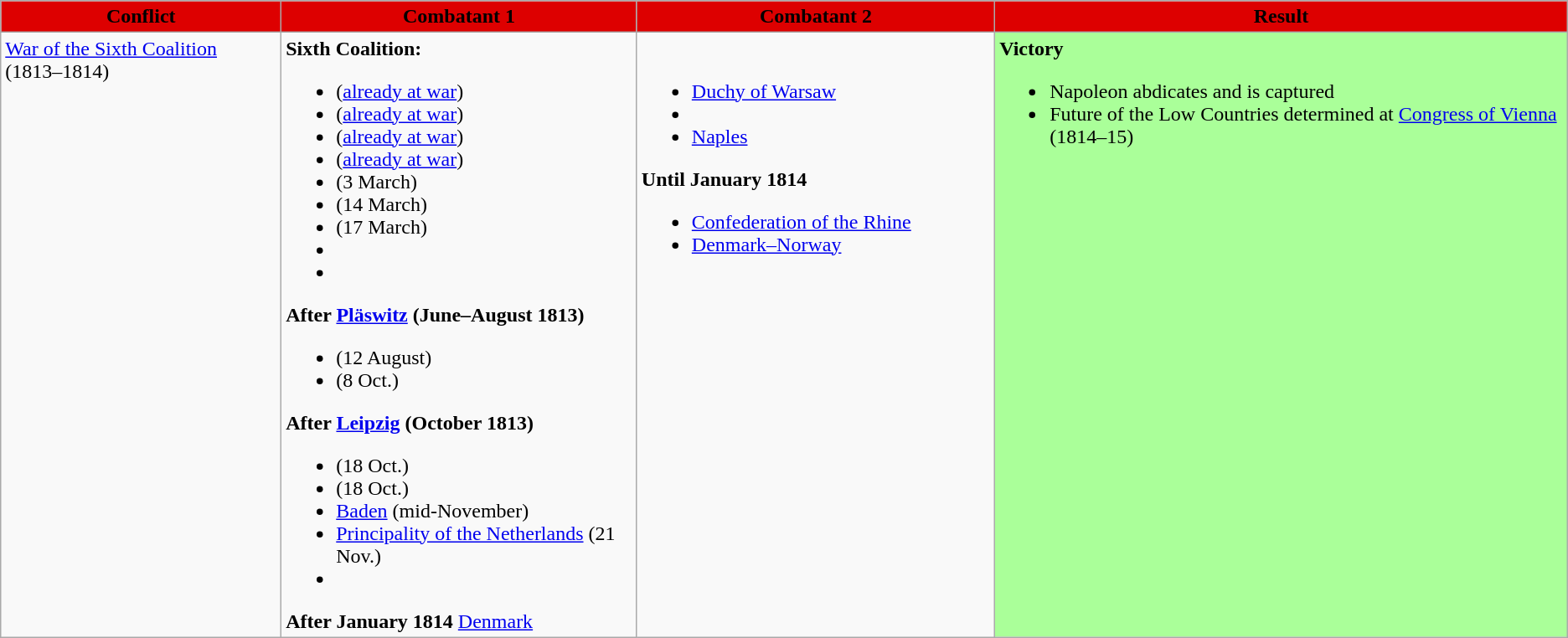<table class="wikitable">
<tr>
<th style="background:#DD0000" width="240px"><span>Conflict</span></th>
<th style="background:#DD0000" width="300px"><span>Combatant 1</span></th>
<th style="background:#DD0000" width="300px"><span>Combatant 2</span></th>
<th style="background:#DD0000" width="500px"><span>Result</span></th>
</tr>
<tr valign="top">
<td><a href='#'>War of the Sixth Coalition</a><br>(1813–1814)</td>
<td><strong>Sixth Coalition:</strong> <br><ul><li> (<a href='#'>already at war</a>)</li><li> (<a href='#'>already at war</a>)</li><li> (<a href='#'>already at war</a>)</li><li> (<a href='#'>already at war</a>)</li><li> (3 March)</li><li> (14 March)</li><li> (17 March)</li><li></li><li></li></ul>
<strong>After <a href='#'>Pläswitz</a> (June–August 1813)</strong>
<ul><li> (12 August)</li><li> (8 Oct.)</li></ul>
<strong>After <a href='#'>Leipzig</a> (October 1813)</strong>
<ul><li> (18 Oct.)</li><li> (18 Oct.)</li><li> <a href='#'>Baden</a> (mid-November)</li><li> <a href='#'>Principality of the Netherlands</a> (21 Nov.)</li><li></li></ul>
<strong>After January 1814</strong>

 <a href='#'>Denmark</a>
</td>
<td><br><ul><li> <a href='#'>Duchy of Warsaw</a></li><li></li><li> <a href='#'>Naples</a></li></ul><strong>Until January 1814</strong>
<ul><li><a href='#'>Confederation of the Rhine</a></li><li> <a href='#'>Denmark–Norway</a></li></ul></td>
<td style="background:#AF9"><strong>Victory</strong><br><ul><li>Napoleon abdicates and is captured</li><li>Future of the Low Countries determined at <a href='#'>Congress of Vienna</a> (1814–15)</li></ul></td>
</tr>
</table>
